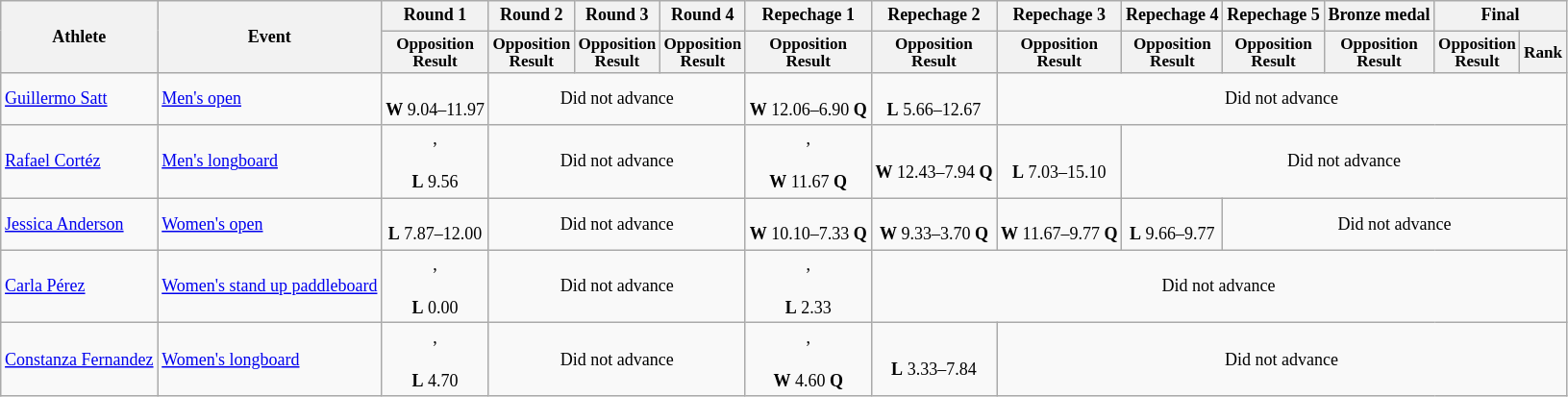<table class=wikitable style=font-size:75%;text-align:center>
<tr>
<th rowspan=2>Athlete</th>
<th rowspan=2>Event</th>
<th>Round 1</th>
<th>Round 2</th>
<th>Round 3</th>
<th>Round 4</th>
<th>Repechage 1</th>
<th>Repechage 2</th>
<th>Repechage 3</th>
<th>Repechage 4</th>
<th>Repechage 5</th>
<th>Bronze medal</th>
<th colspan=2>Final</th>
</tr>
<tr style=font-size:95%>
<th>Opposition<br>Result</th>
<th>Opposition<br>Result</th>
<th>Opposition<br>Result</th>
<th>Opposition<br>Result</th>
<th>Opposition<br>Result</th>
<th>Opposition<br>Result</th>
<th>Opposition<br>Result</th>
<th>Opposition<br>Result</th>
<th>Opposition<br>Result</th>
<th>Opposition<br>Result</th>
<th>Opposition<br>Result</th>
<th>Rank</th>
</tr>
<tr>
<td align=left><a href='#'>Guillermo Satt</a></td>
<td align=left><a href='#'>Men's open</a></td>
<td><br><strong>W</strong> 9.04–11.97</td>
<td colspan=3>Did not advance</td>
<td><br><strong>W</strong> 12.06–6.90 <strong>Q</strong></td>
<td><br><strong>L</strong> 5.66–12.67</td>
<td colspan=6>Did not advance</td>
</tr>
<tr>
<td align=left><a href='#'>Rafael Cortéz</a></td>
<td align=left><a href='#'>Men's longboard</a></td>
<td>,<br><br><strong>L</strong> 9.56</td>
<td colspan=3>Did not advance</td>
<td>,<br><br><strong>W</strong> 11.67 <strong>Q</strong></td>
<td><br><strong>W</strong> 12.43–7.94 <strong>Q</strong></td>
<td><br><strong>L</strong> 7.03–15.10</td>
<td colspan=5>Did not advance</td>
</tr>
<tr>
<td align=left><a href='#'>Jessica Anderson</a></td>
<td align=left><a href='#'>Women's open</a></td>
<td><br><strong>L</strong> 7.87–12.00</td>
<td colspan=3>Did not advance</td>
<td><br><strong>W</strong> 10.10–7.33 <strong>Q</strong></td>
<td><br><strong>W</strong> 9.33–3.70 <strong>Q</strong></td>
<td><br><strong>W</strong> 11.67–9.77 <strong>Q</strong></td>
<td><br><strong>L</strong> 9.66–9.77</td>
<td colspan=4>Did not advance</td>
</tr>
<tr>
<td align=left><a href='#'>Carla Pérez</a></td>
<td align=left><a href='#'>Women's stand up paddleboard</a></td>
<td>,<br><br><strong>L</strong> 0.00</td>
<td colspan=3>Did not advance</td>
<td>,<br><br><strong>L</strong> 2.33</td>
<td colspan=7>Did not advance</td>
</tr>
<tr>
<td align=left><a href='#'>Constanza Fernandez</a></td>
<td align=left><a href='#'>Women's longboard</a></td>
<td>,<br><br><strong>L</strong> 4.70</td>
<td colspan=3>Did not advance</td>
<td>,<br><br><strong>W</strong> 4.60 <strong>Q</strong></td>
<td><br><strong>L</strong> 3.33–7.84</td>
<td colspan=6>Did not advance</td>
</tr>
</table>
